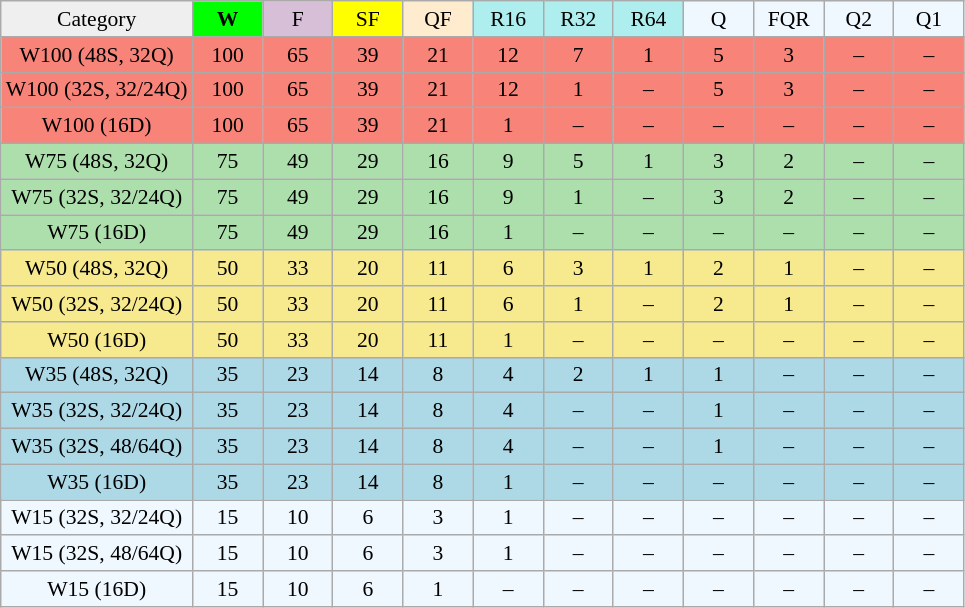<table class="wikitable" style="font-size:90%">
<tr align=center>
<td style="background:#efefef;">Category</td>
<td style="width:40px; background:lime;"><strong>W</strong></td>
<td style="width:40px; background:thistle;">F</td>
<td style="width:40px; background:#ff0;">SF</td>
<td style="width:40px; background:#ffebcd;">QF</td>
<td style="width:40px; background:#afeeee;">R16</td>
<td style="width:40px; background:#afeeee;">R32</td>
<td style="width:40px; background:#afeeee;">R64</td>
<td style="width:40px; background:#f0f8ff;">Q</td>
<td style="width:40px; background:#f0f8ff;">FQR</td>
<td style="width:40px; background:#f0f8ff;">Q2</td>
<td style="width:40px; background:#f0f8ff;">Q1</td>
</tr>
<tr style="text-align:center; background:#f88379;">
<td>W100 (48S, 32Q)</td>
<td>100</td>
<td>65</td>
<td>39</td>
<td>21</td>
<td>12</td>
<td>7</td>
<td>1</td>
<td>5</td>
<td>3</td>
<td>–</td>
<td>–</td>
</tr>
<tr style="text-align:center; background:#f88379;">
<td>W100 (32S, 32/24Q)</td>
<td>100</td>
<td>65</td>
<td>39</td>
<td>21</td>
<td>12</td>
<td>1</td>
<td>–</td>
<td>5</td>
<td>3</td>
<td>–</td>
<td>–</td>
</tr>
<tr style="text-align:center; background:#f88379;">
<td>W100 (16D)</td>
<td>100</td>
<td>65</td>
<td>39</td>
<td>21</td>
<td>1</td>
<td>–</td>
<td>–</td>
<td>–</td>
<td>–</td>
<td>–</td>
<td>–</td>
</tr>
<tr style="text-align:center; background:#addfad;">
<td>W75 (48S, 32Q)</td>
<td>75</td>
<td>49</td>
<td>29</td>
<td>16</td>
<td>9</td>
<td>5</td>
<td>1</td>
<td>3</td>
<td>2</td>
<td>–</td>
<td>–</td>
</tr>
<tr style="text-align:center; background:#addfad;">
<td>W75 (32S, 32/24Q)</td>
<td>75</td>
<td>49</td>
<td>29</td>
<td>16</td>
<td>9</td>
<td>1</td>
<td>–</td>
<td>3</td>
<td>2</td>
<td>–</td>
<td>–</td>
</tr>
<tr style="text-align:center; background:#addfad;">
<td>W75 (16D)</td>
<td>75</td>
<td>49</td>
<td>29</td>
<td>16</td>
<td>1</td>
<td>–</td>
<td>–</td>
<td>–</td>
<td>–</td>
<td>–</td>
<td>–</td>
</tr>
<tr style="text-align:center; background:#f7e98e;">
<td>W50 (48S, 32Q)</td>
<td>50</td>
<td>33</td>
<td>20</td>
<td>11</td>
<td>6</td>
<td>3</td>
<td>1</td>
<td>2</td>
<td>1</td>
<td>–</td>
<td>–</td>
</tr>
<tr style="text-align:center; background:#f7e98e;">
<td>W50 (32S, 32/24Q)</td>
<td>50</td>
<td>33</td>
<td>20</td>
<td>11</td>
<td>6</td>
<td>1</td>
<td>–</td>
<td>2</td>
<td>1</td>
<td>–</td>
<td>–</td>
</tr>
<tr style="text-align:center; background:#f7e98e;">
<td>W50 (16D)</td>
<td>50</td>
<td>33</td>
<td>20</td>
<td>11</td>
<td>1</td>
<td>–</td>
<td>–</td>
<td>–</td>
<td>–</td>
<td>–</td>
<td>–</td>
</tr>
<tr style="text-align:center; background:lightblue;">
<td>W35 (48S, 32Q)</td>
<td>35</td>
<td>23</td>
<td>14</td>
<td>8</td>
<td>4</td>
<td>2</td>
<td>1</td>
<td>1</td>
<td>–</td>
<td>–</td>
<td>–</td>
</tr>
<tr style="text-align:center; background:lightblue;">
<td>W35 (32S, 32/24Q)</td>
<td>35</td>
<td>23</td>
<td>14</td>
<td>8</td>
<td>4</td>
<td>–</td>
<td>–</td>
<td>1</td>
<td>–</td>
<td>–</td>
<td>–</td>
</tr>
<tr style="text-align:center; background:lightblue;">
<td>W35 (32S, 48/64Q)</td>
<td>35</td>
<td>23</td>
<td>14</td>
<td>8</td>
<td>4</td>
<td>–</td>
<td>–</td>
<td>1</td>
<td>–</td>
<td>–</td>
<td>–</td>
</tr>
<tr style="text-align:center; background:lightblue;">
<td>W35 (16D)</td>
<td>35</td>
<td>23</td>
<td>14</td>
<td>8</td>
<td>1</td>
<td>–</td>
<td>–</td>
<td>–</td>
<td>–</td>
<td>–</td>
<td>–</td>
</tr>
<tr style="text-align:center; background:#f0f8ff;">
<td>W15 (32S, 32/24Q)</td>
<td>15</td>
<td>10</td>
<td>6</td>
<td>3</td>
<td>1</td>
<td>–</td>
<td>–</td>
<td>–</td>
<td>–</td>
<td>–</td>
<td>–</td>
</tr>
<tr style="text-align:center; background:#f0f8ff;">
<td>W15 (32S, 48/64Q)</td>
<td>15</td>
<td>10</td>
<td>6</td>
<td>3</td>
<td>1</td>
<td>–</td>
<td>–</td>
<td>–</td>
<td>–</td>
<td>–</td>
<td>–</td>
</tr>
<tr style="text-align:center; background:#f0f8ff;">
<td>W15 (16D)</td>
<td>15</td>
<td>10</td>
<td>6</td>
<td>1</td>
<td>–</td>
<td>–</td>
<td>–</td>
<td>–</td>
<td>–</td>
<td>–</td>
<td>–</td>
</tr>
</table>
